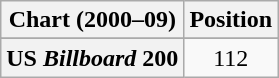<table class="wikitable plainrowheaders">
<tr>
<th scope="col">Chart (2000–09)</th>
<th scope="col">Position</th>
</tr>
<tr>
</tr>
<tr>
<th scope="row">US <em>Billboard</em> 200</th>
<td align="center">112</td>
</tr>
</table>
